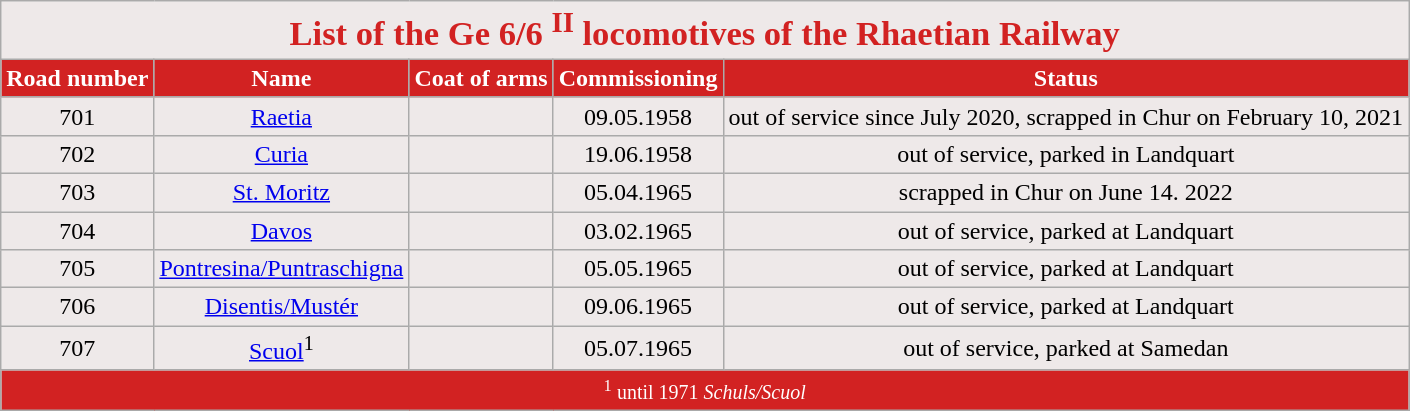<table class="wikitable">
<tr bgcolor="#EEE9E9" align="center" span style="color:#D22222">
<td colspan="5"><big><big><strong>List of the Ge 6/6 <sup>II</sup> locomotives of the Rhaetian Railway</strong></big></big></td>
</tr>
<tr bgcolor="#D22222" align="center" span style="color:#ffffff">
<td><strong>Road number</strong></td>
<td><strong>Name</strong></td>
<td><strong>Coat of arms</strong></td>
<td><strong>Commissioning</strong></td>
<td><strong>Status</strong></td>
</tr>
<tr bgcolor="#EEE9E9" align="center">
<td>701</td>
<td><a href='#'>Raetia</a></td>
<td></td>
<td>09.05.1958</td>
<td>out of service since July 2020, scrapped in Chur on February 10, 2021</td>
</tr>
<tr bgcolor="#EEE9E9" align="center">
<td>702</td>
<td><a href='#'>Curia</a></td>
<td></td>
<td>19.06.1958</td>
<td>out of service, parked in Landquart</td>
</tr>
<tr bgcolor="#EEE9E9" align="center">
<td>703</td>
<td><a href='#'>St. Moritz</a></td>
<td></td>
<td>05.04.1965</td>
<td>scrapped in Chur on June 14. 2022</td>
</tr>
<tr bgcolor="#EEE9E9" align="center">
<td>704</td>
<td><a href='#'>Davos</a></td>
<td></td>
<td>03.02.1965</td>
<td>out of service, parked at Landquart</td>
</tr>
<tr bgcolor="#EEE9E9" align="center">
<td>705</td>
<td><a href='#'>Pontresina/Puntraschigna</a></td>
<td></td>
<td>05.05.1965</td>
<td>out of service, parked at Landquart</td>
</tr>
<tr bgcolor="#EEE9E9" align="center">
<td>706</td>
<td><a href='#'>Disentis/Mustér</a></td>
<td></td>
<td>09.06.1965</td>
<td>out of service, parked at Landquart</td>
</tr>
<tr bgcolor="#EEE9E9" align="center">
<td>707</td>
<td><a href='#'>Scuol</a><sup>1</sup></td>
<td></td>
<td>05.07.1965</td>
<td>out of service, parked at Samedan</td>
</tr>
<tr bgcolor="#D22222" align="center" span style="color:#ffffff">
<td colspan = "5"><small><sup>1</sup> until 1971 <em>Schuls/Scuol</em></small></td>
</tr>
</table>
